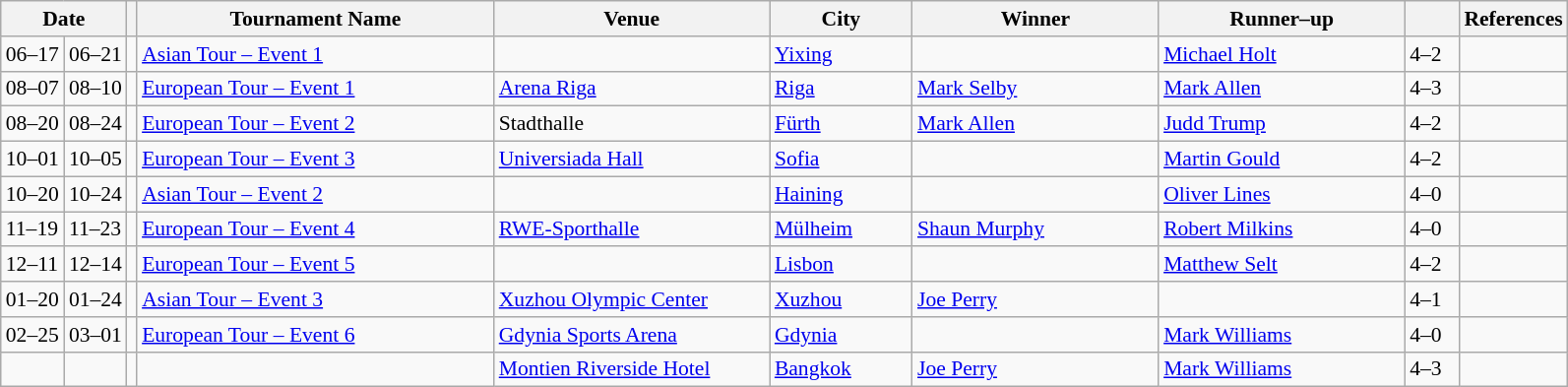<table class="wikitable" style="font-size: 90%">
<tr>
<th colspan="2" width=40>Date</th>
<th></th>
<th width=235>Tournament Name</th>
<th width=180>Venue</th>
<th width=90>City</th>
<th width=160>Winner</th>
<th width=160>Runner–up</th>
<th width=30></th>
<th width=20>References</th>
</tr>
<tr>
<td>06–17</td>
<td>06–21</td>
<td></td>
<td><a href='#'>Asian Tour – Event 1</a></td>
<td></td>
<td><a href='#'>Yixing</a></td>
<td></td>
<td> <a href='#'>Michael Holt</a></td>
<td>4–2</td>
<td></td>
</tr>
<tr>
<td>08–07</td>
<td>08–10</td>
<td></td>
<td><a href='#'>European Tour – Event 1</a></td>
<td><a href='#'>Arena Riga</a></td>
<td><a href='#'>Riga</a></td>
<td> <a href='#'>Mark Selby</a></td>
<td> <a href='#'>Mark Allen</a></td>
<td>4–3</td>
<td></td>
</tr>
<tr>
<td>08–20</td>
<td>08–24</td>
<td></td>
<td><a href='#'>European Tour – Event 2</a></td>
<td>Stadthalle</td>
<td><a href='#'>Fürth</a></td>
<td> <a href='#'>Mark Allen</a></td>
<td> <a href='#'>Judd Trump</a></td>
<td>4–2</td>
<td></td>
</tr>
<tr>
<td>10–01</td>
<td>10–05</td>
<td></td>
<td><a href='#'>European Tour – Event 3</a></td>
<td><a href='#'>Universiada Hall</a></td>
<td><a href='#'>Sofia</a></td>
<td></td>
<td> <a href='#'>Martin Gould</a></td>
<td>4–2</td>
<td></td>
</tr>
<tr>
<td>10–20</td>
<td>10–24</td>
<td></td>
<td><a href='#'>Asian Tour – Event 2</a></td>
<td></td>
<td><a href='#'>Haining</a></td>
<td></td>
<td> <a href='#'>Oliver Lines</a></td>
<td>4–0</td>
<td></td>
</tr>
<tr>
<td>11–19</td>
<td>11–23</td>
<td></td>
<td><a href='#'>European Tour – Event 4</a></td>
<td><a href='#'>RWE-Sporthalle</a></td>
<td><a href='#'>Mülheim</a></td>
<td> <a href='#'>Shaun Murphy</a></td>
<td> <a href='#'>Robert Milkins</a></td>
<td>4–0</td>
<td></td>
</tr>
<tr>
<td>12–11</td>
<td>12–14</td>
<td></td>
<td><a href='#'>European Tour – Event 5</a></td>
<td></td>
<td><a href='#'>Lisbon</a></td>
<td></td>
<td> <a href='#'>Matthew Selt</a></td>
<td>4–2</td>
<td></td>
</tr>
<tr>
<td>01–20</td>
<td>01–24</td>
<td></td>
<td><a href='#'>Asian Tour – Event 3</a></td>
<td><a href='#'>Xuzhou Olympic Center</a></td>
<td><a href='#'>Xuzhou</a></td>
<td> <a href='#'>Joe Perry</a></td>
<td></td>
<td>4–1</td>
<td></td>
</tr>
<tr>
<td>02–25</td>
<td>03–01</td>
<td></td>
<td><a href='#'>European Tour – Event 6</a></td>
<td><a href='#'>Gdynia Sports Arena</a></td>
<td><a href='#'>Gdynia</a></td>
<td></td>
<td> <a href='#'>Mark Williams</a></td>
<td>4–0</td>
<td></td>
</tr>
<tr>
<td></td>
<td></td>
<td></td>
<td></td>
<td><a href='#'>Montien Riverside Hotel</a></td>
<td><a href='#'>Bangkok</a></td>
<td> <a href='#'>Joe Perry</a></td>
<td> <a href='#'>Mark Williams</a></td>
<td>4–3</td>
<td></td>
</tr>
</table>
